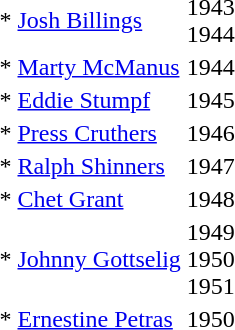<table>
<tr>
<td>* <a href='#'>Josh Billings</a></td>
<td>1943<br>1944</td>
</tr>
<tr>
<td>* <a href='#'>Marty McManus</a></td>
<td>1944</td>
</tr>
<tr>
<td>* <a href='#'>Eddie Stumpf</a></td>
<td>1945</td>
</tr>
<tr>
<td>* <a href='#'>Press Cruthers</a></td>
<td>1946</td>
</tr>
<tr>
<td>* <a href='#'>Ralph Shinners</a></td>
<td>1947</td>
</tr>
<tr>
<td>*  <a href='#'>Chet Grant</a></td>
<td>1948</td>
</tr>
<tr>
<td>* <a href='#'>Johnny Gottselig</a></td>
<td>1949<br>1950<br>1951</td>
</tr>
<tr>
<td>* <a href='#'>Ernestine Petras</a></td>
<td>1950</td>
</tr>
</table>
